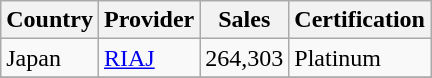<table class="wikitable">
<tr>
<th>Country</th>
<th>Provider</th>
<th>Sales</th>
<th>Certification</th>
</tr>
<tr>
<td>Japan</td>
<td><a href='#'>RIAJ</a></td>
<td>264,303</td>
<td>Platinum</td>
</tr>
<tr>
</tr>
</table>
